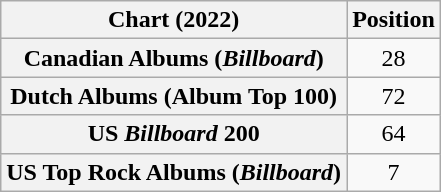<table class="wikitable sortable plainrowheaders" style="text-align:center">
<tr>
<th scope="col">Chart (2022)</th>
<th scope="col">Position</th>
</tr>
<tr>
<th scope="row">Canadian Albums (<em>Billboard</em>)</th>
<td>28</td>
</tr>
<tr>
<th scope="row">Dutch Albums (Album Top 100)</th>
<td>72</td>
</tr>
<tr>
<th scope="row">US <em>Billboard</em> 200</th>
<td>64</td>
</tr>
<tr>
<th scope="row">US Top Rock Albums (<em>Billboard</em>)</th>
<td>7</td>
</tr>
</table>
